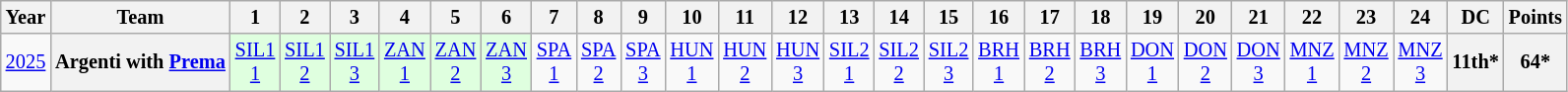<table class="wikitable" style="text-align:center; font-size:85%">
<tr>
<th>Year</th>
<th>Team</th>
<th>1</th>
<th>2</th>
<th>3</th>
<th>4</th>
<th>5</th>
<th>6</th>
<th>7</th>
<th>8</th>
<th>9</th>
<th>10</th>
<th>11</th>
<th>12</th>
<th>13</th>
<th>14</th>
<th>15</th>
<th>16</th>
<th>17</th>
<th>18</th>
<th>19</th>
<th>20</th>
<th>21</th>
<th>22</th>
<th>23</th>
<th>24</th>
<th>DC</th>
<th>Points</th>
</tr>
<tr>
<td><a href='#'>2025</a></td>
<th nowrap>Argenti with <a href='#'>Prema</a></th>
<td style="background:#DFFFDF"><a href='#'>SIL1<br>1</a><br></td>
<td style="background:#DFFFDF"><a href='#'>SIL1<br>2</a><br></td>
<td style="background:#DFFFDF"><a href='#'>SIL1<br>3</a><br></td>
<td style="background:#DFFFDF"><a href='#'>ZAN<br>1</a><br></td>
<td style="background:#DFFFDF"><a href='#'>ZAN<br>2</a><br></td>
<td style="background:#DFFFDF"><a href='#'>ZAN<br>3</a><br></td>
<td><a href='#'>SPA<br>1</a></td>
<td><a href='#'>SPA<br>2</a></td>
<td><a href='#'>SPA<br>3</a></td>
<td><a href='#'>HUN<br>1</a></td>
<td><a href='#'>HUN<br>2</a></td>
<td><a href='#'>HUN<br>3</a></td>
<td><a href='#'>SIL2<br>1</a></td>
<td><a href='#'>SIL2<br>2</a></td>
<td><a href='#'>SIL2<br>3</a></td>
<td><a href='#'>BRH<br>1</a></td>
<td><a href='#'>BRH<br>2</a></td>
<td><a href='#'>BRH<br>3</a></td>
<td><a href='#'>DON<br>1</a></td>
<td><a href='#'>DON<br>2</a></td>
<td><a href='#'>DON<br>3</a></td>
<td><a href='#'>MNZ<br>1</a></td>
<td><a href='#'>MNZ<br>2</a></td>
<td><a href='#'>MNZ<br>3</a></td>
<th>11th*</th>
<th>64*</th>
</tr>
</table>
